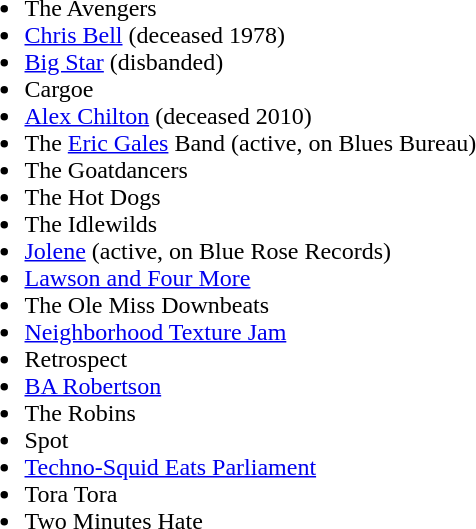<table border="0" cellpadding="4" cellspacing="3" width="100%">
<tr>
<td valign="top" width="*"><br><ul><li>The Avengers</li><li><a href='#'>Chris Bell</a> (deceased 1978)</li><li><a href='#'>Big Star</a> (disbanded)</li><li>Cargoe</li><li><a href='#'>Alex Chilton</a> (deceased 2010)</li><li>The <a href='#'>Eric Gales</a> Band (active, on Blues Bureau)</li><li>The Goatdancers</li><li>The Hot Dogs</li><li>The Idlewilds</li><li><a href='#'>Jolene</a> (active, on Blue Rose Records)</li><li><a href='#'>Lawson and Four More</a></li><li>The Ole Miss Downbeats</li><li><a href='#'>Neighborhood Texture Jam</a></li><li>Retrospect</li><li><a href='#'>BA Robertson</a></li><li>The Robins</li><li>Spot</li><li><a href='#'>Techno-Squid Eats Parliament</a></li><li>Tora Tora</li><li>Two Minutes Hate</li></ul></td>
</tr>
</table>
